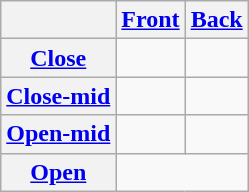<table class="wikitable" style="text-align:center;">
<tr>
<th></th>
<th><a href='#'>Front</a></th>
<th><a href='#'>Back</a></th>
</tr>
<tr>
<th><a href='#'>Close</a></th>
<td></td>
<td></td>
</tr>
<tr>
<th><a href='#'>Close-mid</a></th>
<td></td>
<td></td>
</tr>
<tr>
<th><a href='#'>Open-mid</a></th>
<td></td>
<td></td>
</tr>
<tr>
<th><a href='#'>Open</a></th>
<td colspan="2"></td>
</tr>
</table>
